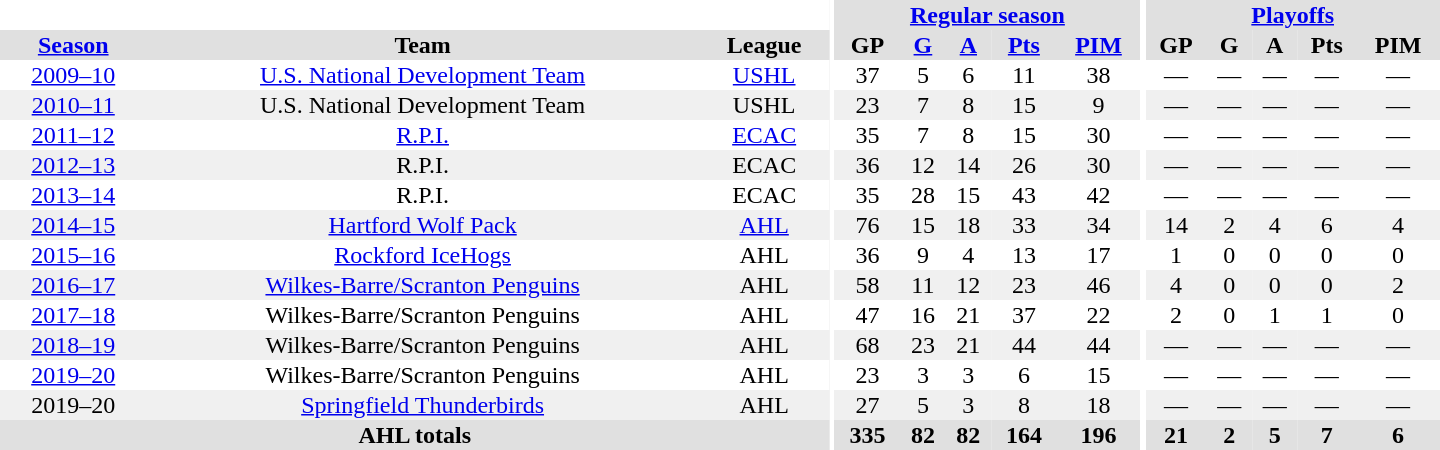<table border="0" cellpadding="1" cellspacing="0" style="text-align:center; width:60em">
<tr bgcolor="#e0e0e0">
<th colspan="3" bgcolor="#ffffff"></th>
<th rowspan="99" bgcolor="#ffffff"></th>
<th colspan="5"><a href='#'>Regular season</a></th>
<th rowspan="99" bgcolor="#ffffff"></th>
<th colspan="5"><a href='#'>Playoffs</a></th>
</tr>
<tr bgcolor="#e0e0e0">
<th><a href='#'>Season</a></th>
<th>Team</th>
<th>League</th>
<th>GP</th>
<th><a href='#'>G</a></th>
<th><a href='#'>A</a></th>
<th><a href='#'>Pts</a></th>
<th><a href='#'>PIM</a></th>
<th>GP</th>
<th>G</th>
<th>A</th>
<th>Pts</th>
<th>PIM</th>
</tr>
<tr>
<td><a href='#'>2009–10</a></td>
<td><a href='#'>U.S. National Development Team</a></td>
<td><a href='#'>USHL</a></td>
<td>37</td>
<td>5</td>
<td>6</td>
<td>11</td>
<td>38</td>
<td>—</td>
<td>—</td>
<td>—</td>
<td>—</td>
<td>—</td>
</tr>
<tr bgcolor="#f0f0f0">
<td><a href='#'>2010–11</a></td>
<td>U.S. National Development Team</td>
<td>USHL</td>
<td>23</td>
<td>7</td>
<td>8</td>
<td>15</td>
<td>9</td>
<td>—</td>
<td>—</td>
<td>—</td>
<td>—</td>
<td>—</td>
</tr>
<tr>
<td><a href='#'>2011–12</a></td>
<td><a href='#'>R.P.I.</a></td>
<td><a href='#'>ECAC</a></td>
<td>35</td>
<td>7</td>
<td>8</td>
<td>15</td>
<td>30</td>
<td>—</td>
<td>—</td>
<td>—</td>
<td>—</td>
<td>—</td>
</tr>
<tr bgcolor="#f0f0f0">
<td><a href='#'>2012–13</a></td>
<td>R.P.I.</td>
<td>ECAC</td>
<td>36</td>
<td>12</td>
<td>14</td>
<td>26</td>
<td>30</td>
<td>—</td>
<td>—</td>
<td>—</td>
<td>—</td>
<td>—</td>
</tr>
<tr>
<td><a href='#'>2013–14</a></td>
<td>R.P.I.</td>
<td>ECAC</td>
<td>35</td>
<td>28</td>
<td>15</td>
<td>43</td>
<td>42</td>
<td>—</td>
<td>—</td>
<td>—</td>
<td>—</td>
<td>—</td>
</tr>
<tr bgcolor="#f0f0f0">
<td><a href='#'>2014–15</a></td>
<td><a href='#'>Hartford Wolf Pack</a></td>
<td><a href='#'>AHL</a></td>
<td>76</td>
<td>15</td>
<td>18</td>
<td>33</td>
<td>34</td>
<td>14</td>
<td>2</td>
<td>4</td>
<td>6</td>
<td>4</td>
</tr>
<tr>
<td><a href='#'>2015–16</a></td>
<td><a href='#'>Rockford IceHogs</a></td>
<td>AHL</td>
<td>36</td>
<td>9</td>
<td>4</td>
<td>13</td>
<td>17</td>
<td>1</td>
<td>0</td>
<td>0</td>
<td>0</td>
<td>0</td>
</tr>
<tr bgcolor="#f0f0f0">
<td><a href='#'>2016–17</a></td>
<td><a href='#'>Wilkes-Barre/Scranton Penguins</a></td>
<td>AHL</td>
<td>58</td>
<td>11</td>
<td>12</td>
<td>23</td>
<td>46</td>
<td>4</td>
<td>0</td>
<td>0</td>
<td>0</td>
<td>2</td>
</tr>
<tr>
<td><a href='#'>2017–18</a></td>
<td>Wilkes-Barre/Scranton Penguins</td>
<td>AHL</td>
<td>47</td>
<td>16</td>
<td>21</td>
<td>37</td>
<td>22</td>
<td>2</td>
<td>0</td>
<td>1</td>
<td>1</td>
<td>0</td>
</tr>
<tr bgcolor="#f0f0f0">
<td><a href='#'>2018–19</a></td>
<td>Wilkes-Barre/Scranton Penguins</td>
<td>AHL</td>
<td>68</td>
<td>23</td>
<td>21</td>
<td>44</td>
<td>44</td>
<td>—</td>
<td>—</td>
<td>—</td>
<td>—</td>
<td>—</td>
</tr>
<tr>
<td><a href='#'>2019–20</a></td>
<td>Wilkes-Barre/Scranton Penguins</td>
<td>AHL</td>
<td>23</td>
<td>3</td>
<td>3</td>
<td>6</td>
<td>15</td>
<td>—</td>
<td>—</td>
<td>—</td>
<td>—</td>
<td>—</td>
</tr>
<tr bgcolor="#f0f0f0">
<td>2019–20</td>
<td><a href='#'>Springfield Thunderbirds</a></td>
<td>AHL</td>
<td>27</td>
<td>5</td>
<td>3</td>
<td>8</td>
<td>18</td>
<td>—</td>
<td>—</td>
<td>—</td>
<td>—</td>
<td>—</td>
</tr>
<tr bgcolor="#e0e0e0">
<th colspan="3">AHL totals</th>
<th>335</th>
<th>82</th>
<th>82</th>
<th>164</th>
<th>196</th>
<th>21</th>
<th>2</th>
<th>5</th>
<th>7</th>
<th>6</th>
</tr>
</table>
